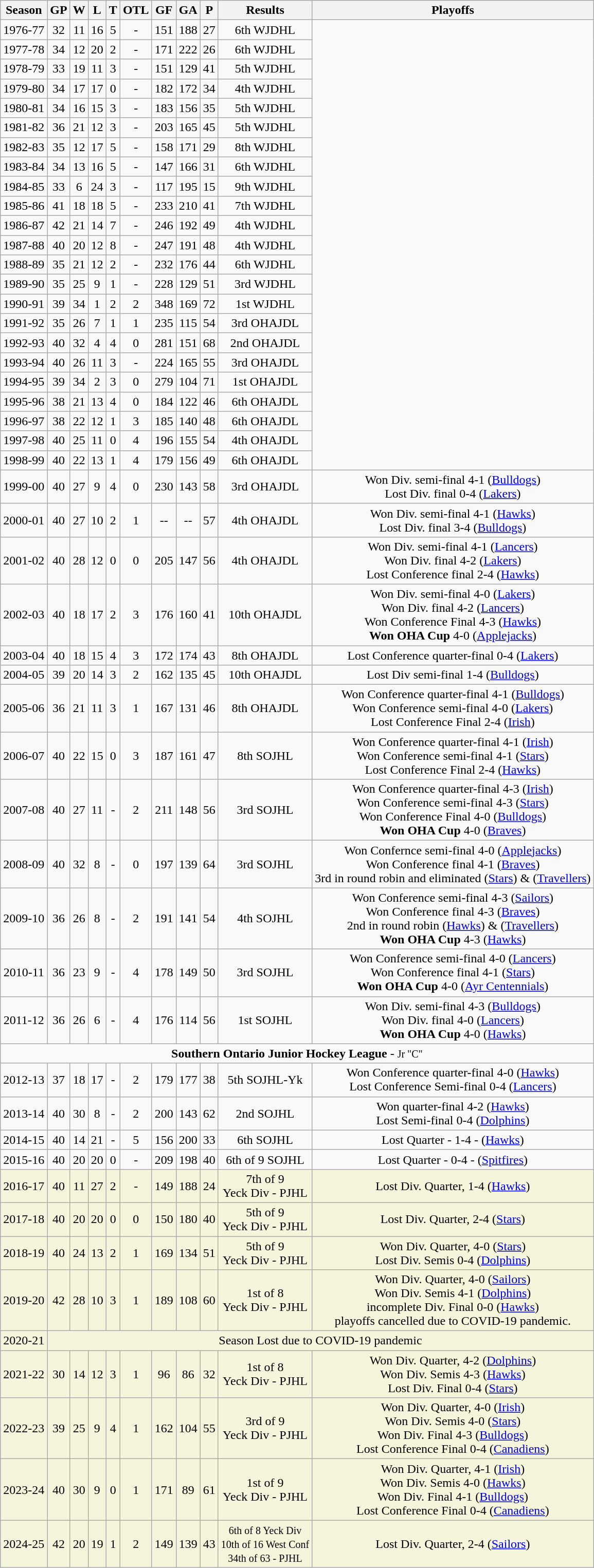<table class="wikitable">
<tr>
<th>Season</th>
<th>GP</th>
<th>W</th>
<th>L</th>
<th>T</th>
<th>OTL</th>
<th>GF</th>
<th>GA</th>
<th>P</th>
<th>Results</th>
<th>Playoffs</th>
</tr>
<tr align="center">
<td>1976-77</td>
<td>32</td>
<td>11</td>
<td>16</td>
<td>5</td>
<td>-</td>
<td>151</td>
<td>188</td>
<td>27</td>
<td>6th WJDHL</td>
</tr>
<tr align="center">
<td>1977-78</td>
<td>34</td>
<td>12</td>
<td>20</td>
<td>2</td>
<td>-</td>
<td>171</td>
<td>222</td>
<td>26</td>
<td>6th WJDHL</td>
</tr>
<tr align="center">
<td>1978-79</td>
<td>33</td>
<td>19</td>
<td>11</td>
<td>3</td>
<td>-</td>
<td>151</td>
<td>129</td>
<td>41</td>
<td>5th WJDHL</td>
</tr>
<tr align="center">
<td>1979-80</td>
<td>34</td>
<td>17</td>
<td>17</td>
<td>0</td>
<td>-</td>
<td>182</td>
<td>172</td>
<td>34</td>
<td>4th WJDHL</td>
</tr>
<tr align="center">
<td>1980-81</td>
<td>34</td>
<td>16</td>
<td>15</td>
<td>3</td>
<td>-</td>
<td>183</td>
<td>156</td>
<td>35</td>
<td>5th WJDHL</td>
</tr>
<tr align="center">
<td>1981-82</td>
<td>36</td>
<td>21</td>
<td>12</td>
<td>3</td>
<td>-</td>
<td>203</td>
<td>165</td>
<td>45</td>
<td>5th WJDHL</td>
</tr>
<tr align="center">
<td>1982-83</td>
<td>35</td>
<td>12</td>
<td>17</td>
<td>5</td>
<td>-</td>
<td>158</td>
<td>171</td>
<td>29</td>
<td>8th WJDHL</td>
</tr>
<tr align="center">
<td>1983-84</td>
<td>34</td>
<td>13</td>
<td>16</td>
<td>5</td>
<td>-</td>
<td>147</td>
<td>166</td>
<td>31</td>
<td>6th WJDHL</td>
</tr>
<tr align="center">
<td>1984-85</td>
<td>33</td>
<td>6</td>
<td>24</td>
<td>3</td>
<td>-</td>
<td>117</td>
<td>195</td>
<td>15</td>
<td>9th WJDHL</td>
</tr>
<tr align="center">
<td>1985-86</td>
<td>41</td>
<td>18</td>
<td>18</td>
<td>5</td>
<td>-</td>
<td>233</td>
<td>210</td>
<td>41</td>
<td>7th WJDHL</td>
</tr>
<tr align="center">
<td>1986-87</td>
<td>42</td>
<td>21</td>
<td>14</td>
<td>7</td>
<td>-</td>
<td>246</td>
<td>192</td>
<td>49</td>
<td>4th WJDHL</td>
</tr>
<tr align="center">
<td>1987-88</td>
<td>40</td>
<td>20</td>
<td>12</td>
<td>8</td>
<td>-</td>
<td>247</td>
<td>191</td>
<td>48</td>
<td>4th WJDHL</td>
</tr>
<tr align="center">
<td>1988-89</td>
<td>35</td>
<td>21</td>
<td>12</td>
<td>2</td>
<td>-</td>
<td>232</td>
<td>176</td>
<td>44</td>
<td>6th WJDHL</td>
</tr>
<tr align="center">
<td>1989-90</td>
<td>35</td>
<td>25</td>
<td>9</td>
<td>1</td>
<td>-</td>
<td>228</td>
<td>129</td>
<td>51</td>
<td>3rd WJDHL</td>
</tr>
<tr align="center">
<td>1990-91</td>
<td>39</td>
<td>34</td>
<td>1</td>
<td>2</td>
<td>2</td>
<td>348</td>
<td>169</td>
<td>72</td>
<td>1st WJDHL</td>
</tr>
<tr align="center">
<td>1991-92</td>
<td>35</td>
<td>26</td>
<td>7</td>
<td>1</td>
<td>1</td>
<td>235</td>
<td>115</td>
<td>54</td>
<td>3rd OHAJDL</td>
</tr>
<tr align="center">
<td>1992-93</td>
<td>40</td>
<td>32</td>
<td>4</td>
<td>4</td>
<td>0</td>
<td>281</td>
<td>151</td>
<td>68</td>
<td>2nd OHAJDL</td>
</tr>
<tr align="center">
<td>1993-94</td>
<td>40</td>
<td>26</td>
<td>11</td>
<td>3</td>
<td>-</td>
<td>224</td>
<td>165</td>
<td>55</td>
<td>3rd OHAJDL</td>
</tr>
<tr align="center">
<td>1994-95</td>
<td>39</td>
<td>34</td>
<td>2</td>
<td>3</td>
<td>0</td>
<td>279</td>
<td>104</td>
<td>71</td>
<td>1st OHAJDL</td>
</tr>
<tr align="center">
<td>1995-96</td>
<td>38</td>
<td>21</td>
<td>13</td>
<td>4</td>
<td>0</td>
<td>184</td>
<td>122</td>
<td>46</td>
<td>6th OHAJDL</td>
</tr>
<tr align="center">
<td>1996-97</td>
<td>38</td>
<td>22</td>
<td>12</td>
<td>1</td>
<td>3</td>
<td>185</td>
<td>140</td>
<td>48</td>
<td>6th OHAJDL</td>
</tr>
<tr align="center">
<td>1997-98</td>
<td>40</td>
<td>25</td>
<td>11</td>
<td>0</td>
<td>4</td>
<td>196</td>
<td>155</td>
<td>54</td>
<td>4th OHAJDL</td>
</tr>
<tr align="center">
<td>1998-99</td>
<td>40</td>
<td>22</td>
<td>13</td>
<td>1</td>
<td>4</td>
<td>179</td>
<td>156</td>
<td>49</td>
<td>6th OHAJDL</td>
</tr>
<tr align="center">
<td>1999-00</td>
<td>40</td>
<td>27</td>
<td>9</td>
<td>4</td>
<td>0</td>
<td>230</td>
<td>143</td>
<td>58</td>
<td>3rd OHAJDL</td>
<td>Won Div. semi-final 4-1 (<a href='#'>Bulldogs</a>)<br>Lost Div. final 0-4 (<a href='#'>Lakers</a>)</td>
</tr>
<tr align="center">
<td>2000-01</td>
<td>40</td>
<td>27</td>
<td>10</td>
<td>2</td>
<td>1</td>
<td>--</td>
<td>--</td>
<td>57</td>
<td>4th OHAJDL</td>
<td>Won Div. semi-final 4-1 (<a href='#'>Hawks</a>)<br>Lost Div. final 3-4 (<a href='#'>Bulldogs</a>)</td>
</tr>
<tr align="center">
<td>2001-02</td>
<td>40</td>
<td>28</td>
<td>12</td>
<td>0</td>
<td>0</td>
<td>205</td>
<td>147</td>
<td>56</td>
<td>4th OHAJDL</td>
<td>Won Div. semi-final 4-1 (<a href='#'>Lancers</a>)<br>Won Div. final 4-2 (<a href='#'>Lakers</a>)<br>Lost Conference final 2-4 (<a href='#'>Hawks</a>)</td>
</tr>
<tr align="center">
<td>2002-03</td>
<td>40</td>
<td>18</td>
<td>17</td>
<td>2</td>
<td>3</td>
<td>176</td>
<td>160</td>
<td>41</td>
<td>10th OHAJDL</td>
<td>Won Div. semi-final 4-0 (<a href='#'>Lakers</a>)<br>Won Div. final 4-2 (<a href='#'>Lancers</a>)<br>Won Conference Final 4-3 (<a href='#'>Hawks</a>)<br><strong>Won OHA Cup</strong> 4-0 (<a href='#'>Applejacks</a>)</td>
</tr>
<tr align="center">
<td>2003-04</td>
<td>40</td>
<td>18</td>
<td>15</td>
<td>4</td>
<td>3</td>
<td>172</td>
<td>174</td>
<td>43</td>
<td>8th OHAJDL</td>
<td>Lost Conference quarter-final 0-4 (<a href='#'>Lakers</a>)</td>
</tr>
<tr align="center">
<td>2004-05</td>
<td>39</td>
<td>20</td>
<td>14</td>
<td>3</td>
<td>2</td>
<td>162</td>
<td>135</td>
<td>45</td>
<td>10th OHAJDL</td>
<td>Lost Div semi-final 1-4 (<a href='#'>Bulldogs</a>)</td>
</tr>
<tr align="center">
<td>2005-06</td>
<td>36</td>
<td>21</td>
<td>11</td>
<td>3</td>
<td>1</td>
<td>167</td>
<td>131</td>
<td>46</td>
<td>8th OHAJDL</td>
<td>Won Conference quarter-final 4-1 (<a href='#'>Bulldogs</a>)<br>Won Conference semi-final 4-0 (<a href='#'>Lakers</a>)<br>Lost Conference Final 2-4 (<a href='#'>Irish</a>)</td>
</tr>
<tr align="center">
<td>2006-07</td>
<td>40</td>
<td>22</td>
<td>15</td>
<td>0</td>
<td>3</td>
<td>187</td>
<td>161</td>
<td>47</td>
<td>8th SOJHL</td>
<td>Won Conference quarter-final 4-1 (<a href='#'>Irish</a>)<br>Won Conference semi-final 4-1 (<a href='#'>Stars</a>)<br>Lost Conference Final 2-4 (<a href='#'>Hawks</a>)</td>
</tr>
<tr align="center">
<td>2007-08</td>
<td>40</td>
<td>27</td>
<td>11</td>
<td>-</td>
<td>2</td>
<td>211</td>
<td>148</td>
<td>56</td>
<td>3rd SOJHL</td>
<td>Won Conference quarter-final 4-3 (<a href='#'>Irish</a>)<br>Won Conference semi-final 4-3 (<a href='#'>Stars</a>)<br>Won Conference Final 4-0 (<a href='#'>Bulldogs</a>)<br><strong>Won OHA Cup</strong> 4-0 (<a href='#'>Braves</a>)</td>
</tr>
<tr align="center">
<td>2008-09</td>
<td>40</td>
<td>32</td>
<td>8</td>
<td>-</td>
<td>0</td>
<td>197</td>
<td>139</td>
<td>64</td>
<td>3rd SOJHL</td>
<td>Won Confernce semi-final 4-0 (<a href='#'>Applejacks</a>)<br>Won Conference final 4-1 (<a href='#'>Braves</a>)<br> 3rd in round robin and eliminated (<a href='#'>Stars</a>) & (<a href='#'>Travellers</a>)</td>
</tr>
<tr align="center">
<td>2009-10</td>
<td>36</td>
<td>26</td>
<td>8</td>
<td>-</td>
<td>2</td>
<td>191</td>
<td>141</td>
<td>54</td>
<td>4th SOJHL</td>
<td>Won Conference semi-final 4-3 (<a href='#'>Sailors</a>)<br>Won Conference final 4-3 (<a href='#'>Braves</a>)<br>2nd in round robin (<a href='#'>Hawks</a>) & (<a href='#'>Travellers</a>)<br><strong>Won OHA Cup</strong> 4-3 (<a href='#'>Hawks</a>)</td>
</tr>
<tr align="center">
<td>2010-11</td>
<td>36</td>
<td>23</td>
<td>9</td>
<td>-</td>
<td>4</td>
<td>178</td>
<td>149</td>
<td>50</td>
<td>3rd SOJHL</td>
<td>Won Conference semi-final 4-0 (<a href='#'>Lancers</a>)<br>Won Conference final 4-1 (<a href='#'>Stars</a>)<br><strong>Won OHA Cup</strong> 4-0 (<a href='#'>Ayr Centennials</a>)</td>
</tr>
<tr align="center">
<td>2011-12</td>
<td>36</td>
<td>26</td>
<td>6</td>
<td>-</td>
<td>4</td>
<td>176</td>
<td>114</td>
<td>56</td>
<td>1st SOJHL</td>
<td>Won Div. semi-final 4-3 (<a href='#'>Bulldogs</a>)<br>Won Div. final 4-0 (<a href='#'>Lancers</a>)<br><strong>Won OHA Cup</strong> 4-0 (<a href='#'>Hawks</a>)</td>
</tr>
<tr align="center">
<td colspan=11><strong>Southern Ontario Junior Hockey League</strong>   -  <small>Jr "C"</small></td>
</tr>
<tr align="center">
<td>2012-13</td>
<td>37</td>
<td>18</td>
<td>17</td>
<td>-</td>
<td>2</td>
<td>179</td>
<td>177</td>
<td>38</td>
<td>5th SOJHL-Yk</td>
<td>Won Conference quarter-final 4-0 (<a href='#'>Hawks</a>)<br>Lost Conference Semi-final 0-4 (<a href='#'>Lancers</a>)</td>
</tr>
<tr align="center">
<td>2013-14</td>
<td>40</td>
<td>30</td>
<td>8</td>
<td>-</td>
<td>2</td>
<td>200</td>
<td>143</td>
<td>62</td>
<td>2nd SOJHL</td>
<td>Won quarter-final 4-2 (<a href='#'>Hawks</a>)<br>Lost Semi-final 0-4 (<a href='#'>Dolphins</a>)</td>
</tr>
<tr align="center">
<td>2014-15</td>
<td>40</td>
<td>14</td>
<td>21</td>
<td>-</td>
<td>5</td>
<td>156</td>
<td>200</td>
<td>33</td>
<td>6th SOJHL</td>
<td>Lost Quarter - 1-4 - (<a href='#'>Hawks</a>)</td>
</tr>
<tr align="center">
<td>2015-16</td>
<td>40</td>
<td>20</td>
<td>20</td>
<td>0</td>
<td>-</td>
<td>209</td>
<td>198</td>
<td>40</td>
<td>6th of 9 SOJHL</td>
<td>Lost Quarter - 0-4 - (<a href='#'>Spitfires</a>)</td>
</tr>
<tr align="center" bgcolor=beige>
<td>2016-17</td>
<td>40</td>
<td>11</td>
<td>27</td>
<td>2</td>
<td>-</td>
<td>149</td>
<td>188</td>
<td>24</td>
<td>7th of 9<br>Yeck Div - PJHL</td>
<td>Lost Div. Quarter, 1-4 (<a href='#'>Hawks</a>)</td>
</tr>
<tr align="center" bgcolor=beige>
<td>2017-18</td>
<td>40</td>
<td>20</td>
<td>20</td>
<td>0</td>
<td>0</td>
<td>150</td>
<td>180</td>
<td>40</td>
<td>5th of 9<br>Yeck Div - PJHL</td>
<td>Lost Div. Quarter, 2-4 (<a href='#'>Stars</a>)</td>
</tr>
<tr align="center" bgcolor=beige>
<td>2018-19</td>
<td>40</td>
<td>24</td>
<td>13</td>
<td>2</td>
<td>1</td>
<td>169</td>
<td>134</td>
<td>51</td>
<td>5th of 9<br>Yeck Div - PJHL</td>
<td>Won Div. Quarter, 4-0 (<a href='#'>Stars</a>)<br>Lost Div. Semis 0-4 (<a href='#'>Dolphins</a>)</td>
</tr>
<tr align="center" bgcolor=beige>
<td>2019-20</td>
<td>42</td>
<td>28</td>
<td>10</td>
<td>3</td>
<td>1</td>
<td>189</td>
<td>108</td>
<td>60</td>
<td>1st of 8<br>Yeck Div - PJHL</td>
<td>Won Div. Quarter, 4-0 (<a href='#'>Sailors</a>)<br>Won Div. Semis 4-1 (<a href='#'>Dolphins</a>)<br>incomplete Div. Final 0-0 (<a href='#'>Hawks</a>)<br> playoffs cancelled due to COVID-19 pandemic.</td>
</tr>
<tr align="center" bgcolor="beige">
<td>2020-21</td>
<td colspan="10">Season Lost due to COVID-19 pandemic</td>
</tr>
<tr align="center" bgcolor=beige>
<td>2021-22</td>
<td>30</td>
<td>14</td>
<td>12</td>
<td>3</td>
<td>1</td>
<td>96</td>
<td>86</td>
<td>32</td>
<td>1st of 8<br>Yeck Div - PJHL</td>
<td>Won Div. Quarter, 4-2 (<a href='#'>Dolphins</a>)<br>Won Div. Semis 4-3 (<a href='#'>Hawks</a>)<br>Lost Div. Final 0-4 (<a href='#'>Stars</a>)</td>
</tr>
<tr align="center" bgcolor=beige>
<td>2022-23</td>
<td>39</td>
<td>25</td>
<td>9</td>
<td>4</td>
<td>1</td>
<td>162</td>
<td>104</td>
<td>55</td>
<td>3rd of 9<br>Yeck Div - PJHL</td>
<td>Won Div. Quarter, 4-0 (<a href='#'>Irish</a>)<br>Won Div. Semis 4-0 (<a href='#'>Stars</a>)<br>Won Div. Final 4-3 (<a href='#'>Bulldogs</a>)<br>Lost Conference Final 0-4 (<a href='#'>Canadiens</a>)</td>
</tr>
<tr align="center" bgcolor=beige>
<td>2023-24</td>
<td>40</td>
<td>30</td>
<td>9</td>
<td>0</td>
<td>1</td>
<td>171</td>
<td>89</td>
<td>61</td>
<td>1st of 9<br>Yeck Div - PJHL</td>
<td>Won Div. Quarter, 4-1 (<a href='#'>Irish</a>)<br>Won Div. Semis 4-0 (<a href='#'>Hawks</a>)<br>Won Div. Final 4-1 (<a href='#'>Bulldogs</a>)<br>Lost Conference Final 0-4 (<a href='#'>Canadiens</a>)</td>
</tr>
<tr align="center" bgcolor=beige>
<td>2024-25</td>
<td>42</td>
<td>20</td>
<td>19</td>
<td>1</td>
<td>2</td>
<td>149</td>
<td>139</td>
<td>43</td>
<td><small>6th of 8 Yeck Div<br> 10th of 16 West Conf<br> 34th of 63 - PJHL</small></td>
<td>Lost Div. Quarter, 2-4 (<a href='#'>Sailors</a>)</td>
</tr>
</table>
